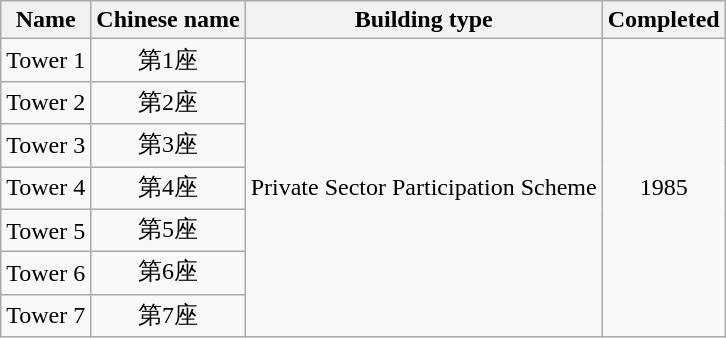<table class="wikitable" style="text-align: center">
<tr>
<th>Name</th>
<th>Chinese name</th>
<th>Building type</th>
<th>Completed</th>
</tr>
<tr>
<td>Tower 1</td>
<td>第1座</td>
<td rowspan="7">Private Sector Participation Scheme</td>
<td rowspan="7">1985</td>
</tr>
<tr>
<td>Tower 2</td>
<td>第2座</td>
</tr>
<tr>
<td>Tower 3</td>
<td>第3座</td>
</tr>
<tr>
<td>Tower 4</td>
<td>第4座</td>
</tr>
<tr>
<td>Tower 5</td>
<td>第5座</td>
</tr>
<tr>
<td>Tower 6</td>
<td>第6座</td>
</tr>
<tr>
<td>Tower 7</td>
<td>第7座</td>
</tr>
</table>
